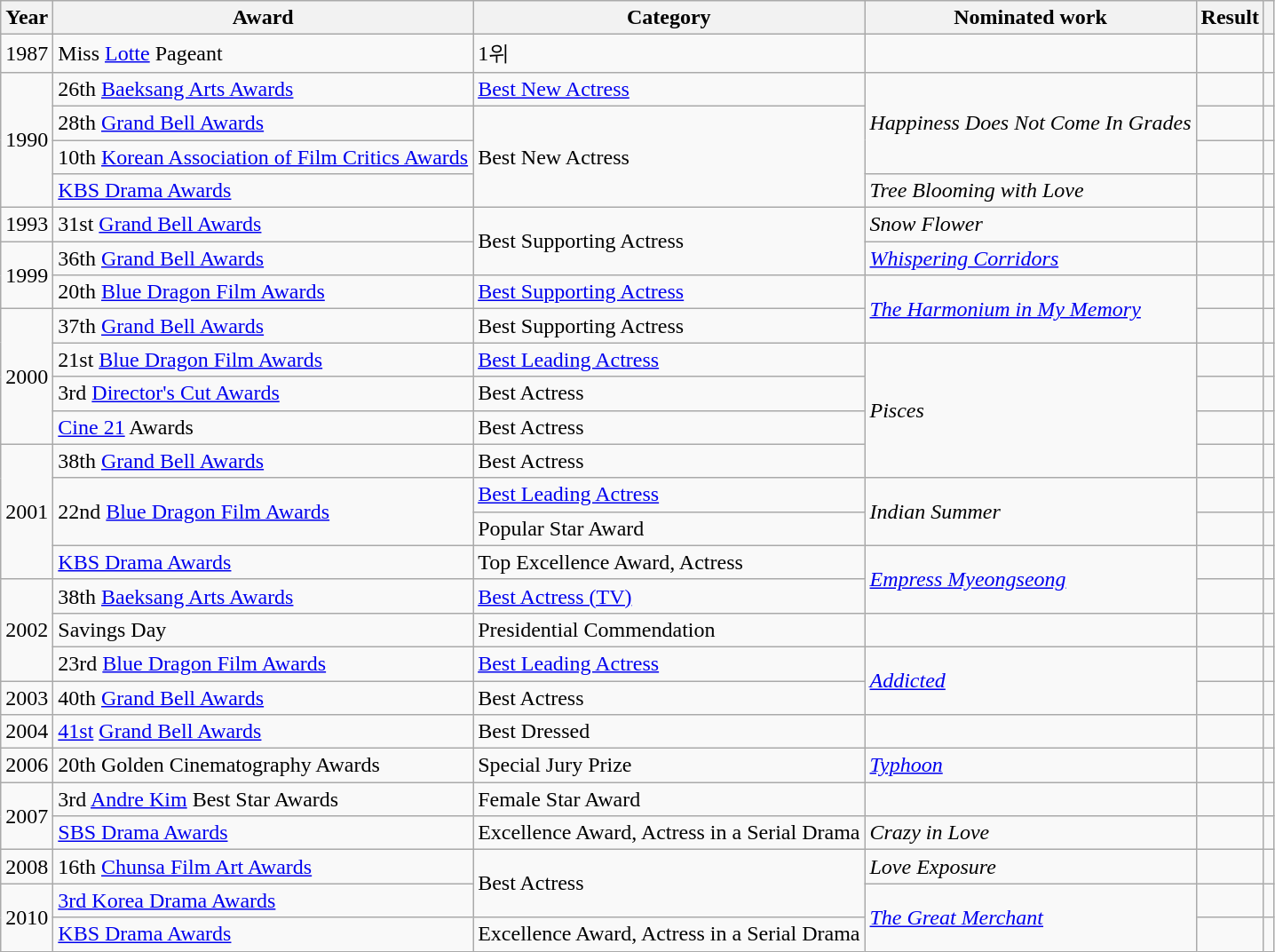<table class="wikitable sortable">
<tr>
<th scope="col">Year</th>
<th>Award</th>
<th scope="col">Category</th>
<th>Nominated work</th>
<th scope="col">Result</th>
<th scope="col" class="unsortable"></th>
</tr>
<tr>
<td>1987</td>
<td>Miss <a href='#'>Lotte</a> Pageant</td>
<td>1위</td>
<td></td>
<td></td>
<td style="text-align:center"></td>
</tr>
<tr>
<td rowspan="4">1990</td>
<td>26th <a href='#'>Baeksang Arts Awards</a></td>
<td><a href='#'>Best New Actress</a></td>
<td rowspan="3"><em>Happiness Does Not Come In Grades</em></td>
<td></td>
<td style="text-align:center"></td>
</tr>
<tr>
<td>28th <a href='#'>Grand Bell Awards</a></td>
<td rowspan="3">Best New Actress</td>
<td></td>
<td style="text-align:center"></td>
</tr>
<tr>
<td>10th <a href='#'>Korean Association of Film Critics Awards</a></td>
<td></td>
<td style="text-align:center"></td>
</tr>
<tr>
<td><a href='#'>KBS Drama Awards</a></td>
<td><em>Tree Blooming with Love</em></td>
<td></td>
<td style="text-align:center"></td>
</tr>
<tr>
<td>1993</td>
<td>31st <a href='#'>Grand Bell Awards</a></td>
<td rowspan="2">Best Supporting Actress</td>
<td><em>Snow Flower</em></td>
<td></td>
<td style="text-align:center"></td>
</tr>
<tr>
<td rowspan="2">1999</td>
<td>36th <a href='#'>Grand Bell Awards</a></td>
<td><em><a href='#'>Whispering Corridors</a></em></td>
<td></td>
<td style="text-align:center"></td>
</tr>
<tr>
<td>20th <a href='#'>Blue Dragon Film Awards</a></td>
<td><a href='#'>Best Supporting Actress</a></td>
<td rowspan="2"><em><a href='#'>The Harmonium in My Memory</a></em></td>
<td></td>
<td style="text-align:center"></td>
</tr>
<tr>
<td rowspan="4">2000</td>
<td>37th <a href='#'>Grand Bell Awards</a></td>
<td>Best Supporting Actress</td>
<td></td>
<td style="text-align:center"></td>
</tr>
<tr>
<td>21st <a href='#'>Blue Dragon Film Awards</a></td>
<td><a href='#'>Best Leading Actress</a></td>
<td rowspan="4"><em>Pisces</em></td>
<td></td>
<td style="text-align:center"></td>
</tr>
<tr>
<td>3rd <a href='#'>Director's Cut Awards</a></td>
<td>Best Actress</td>
<td></td>
<td style="text-align:center"></td>
</tr>
<tr>
<td><a href='#'>Cine 21</a> Awards</td>
<td>Best Actress</td>
<td></td>
<td style="text-align:center"></td>
</tr>
<tr>
<td rowspan="4">2001</td>
<td>38th <a href='#'>Grand Bell Awards</a></td>
<td>Best Actress</td>
<td></td>
<td style="text-align:center"></td>
</tr>
<tr>
<td rowspan="2">22nd <a href='#'>Blue Dragon Film Awards</a></td>
<td><a href='#'>Best Leading Actress</a></td>
<td rowspan="2"><em>Indian Summer</em></td>
<td></td>
<td style="text-align:center"></td>
</tr>
<tr>
<td>Popular Star Award</td>
<td></td>
<td style="text-align:center"></td>
</tr>
<tr>
<td><a href='#'>KBS Drama Awards</a></td>
<td>Top Excellence Award, Actress</td>
<td rowspan="2"><em><a href='#'>Empress Myeongseong</a></em></td>
<td></td>
<td style="text-align:center"></td>
</tr>
<tr>
<td rowspan="3">2002</td>
<td>38th <a href='#'>Baeksang Arts Awards</a></td>
<td><a href='#'>Best Actress (TV)</a></td>
<td></td>
<td style="text-align:center"></td>
</tr>
<tr>
<td>Savings Day</td>
<td>Presidential Commendation</td>
<td></td>
<td></td>
<td style="text-align:center"></td>
</tr>
<tr>
<td>23rd <a href='#'>Blue Dragon Film Awards</a></td>
<td><a href='#'>Best Leading Actress</a></td>
<td rowspan="2"><em><a href='#'>Addicted</a></em></td>
<td></td>
<td style="text-align:center"></td>
</tr>
<tr>
<td>2003</td>
<td>40th <a href='#'>Grand Bell Awards</a></td>
<td>Best Actress</td>
<td></td>
<td style="text-align:center"></td>
</tr>
<tr>
<td>2004</td>
<td><a href='#'>41st</a> <a href='#'>Grand Bell Awards</a></td>
<td>Best Dressed</td>
<td></td>
<td></td>
<td style="text-align:center"></td>
</tr>
<tr>
<td>2006</td>
<td>20th Golden Cinematography Awards</td>
<td>Special Jury Prize</td>
<td><em><a href='#'>Typhoon</a></em></td>
<td></td>
<td style="text-align:center"></td>
</tr>
<tr>
<td rowspan="2">2007</td>
<td>3rd <a href='#'>Andre Kim</a> Best Star Awards</td>
<td>Female Star Award</td>
<td></td>
<td></td>
<td style="text-align:center"></td>
</tr>
<tr>
<td><a href='#'>SBS Drama Awards</a></td>
<td>Excellence Award, Actress in a Serial Drama</td>
<td><em>Crazy in Love</em></td>
<td></td>
<td style="text-align:center"></td>
</tr>
<tr>
<td>2008</td>
<td>16th <a href='#'>Chunsa Film Art Awards</a></td>
<td rowspan="2">Best Actress</td>
<td><em>Love Exposure</em></td>
<td></td>
<td style="text-align:center"></td>
</tr>
<tr>
<td rowspan="2">2010</td>
<td><a href='#'>3rd Korea Drama Awards</a></td>
<td rowspan="2"><em><a href='#'>The Great Merchant</a></em></td>
<td></td>
<td style="text-align:center"></td>
</tr>
<tr>
<td><a href='#'>KBS Drama Awards</a></td>
<td>Excellence Award, Actress in a Serial Drama</td>
<td></td>
<td style="text-align:center"></td>
</tr>
</table>
